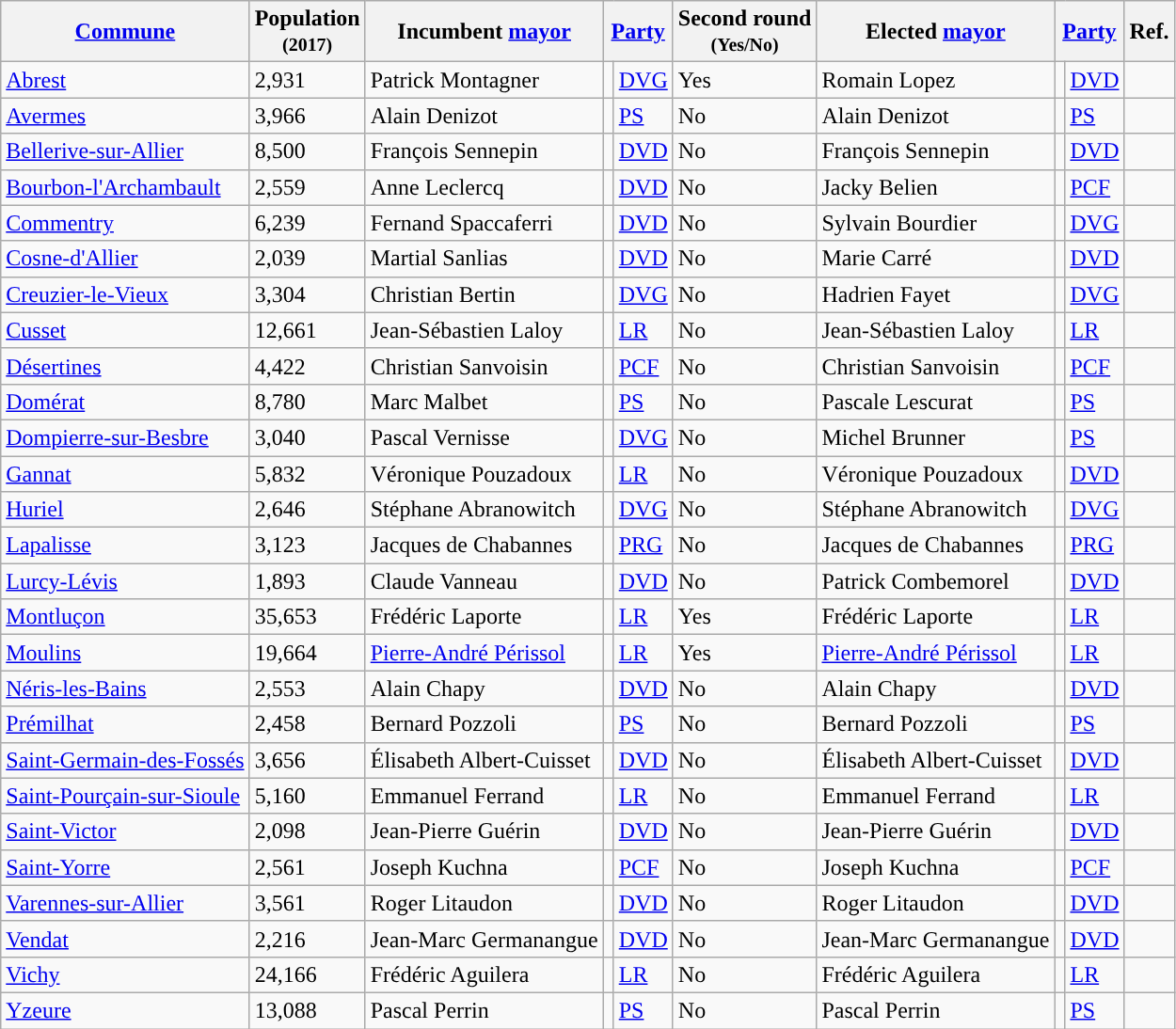<table class="wikitable">
<tr>
<th><a href='#'>Commune</a></th>
<th>Population<br><small>(2017)</small></th>
<th>Incumbent <a href='#'>mayor</a></th>
<th colspan="2"><a href='#'>Party</a></th>
<th>Second round<br><small>(Yes/No)</small></th>
<th>Elected <a href='#'>mayor</a></th>
<th colspan="2"><a href='#'>Party</a></th>
<th>Ref.</th>
</tr>
<tr>
<td><a href='#'>Abrest</a></td>
<td>2,931</td>
<td>Patrick Montagner</td>
<td style="background:"></td>
<td><a href='#'>DVG</a></td>
<td>Yes</td>
<td>Romain Lopez</td>
<td style="background:"></td>
<td><a href='#'>DVD</a></td>
<td></td>
</tr>
<tr>
<td><a href='#'>Avermes</a></td>
<td>3,966</td>
<td>Alain Denizot</td>
<td style="background:"></td>
<td><a href='#'>PS</a></td>
<td>No</td>
<td>Alain Denizot</td>
<td style="background:"></td>
<td><a href='#'>PS</a></td>
<td></td>
</tr>
<tr>
<td><a href='#'>Bellerive-sur-Allier</a></td>
<td>8,500</td>
<td>François Sennepin</td>
<td style="background:"></td>
<td><a href='#'>DVD</a></td>
<td>No</td>
<td>François Sennepin</td>
<td style="background:"></td>
<td><a href='#'>DVD</a></td>
<td></td>
</tr>
<tr>
<td><a href='#'>Bourbon-l'Archambault</a></td>
<td>2,559</td>
<td>Anne Leclercq</td>
<td style="background:"></td>
<td><a href='#'>DVD</a></td>
<td>No</td>
<td>Jacky Belien</td>
<td style="background:"></td>
<td><a href='#'>PCF</a></td>
<td></td>
</tr>
<tr>
<td><a href='#'>Commentry</a></td>
<td>6,239</td>
<td>Fernand Spaccaferri</td>
<td style="background:"></td>
<td><a href='#'>DVD</a></td>
<td>No</td>
<td>Sylvain Bourdier</td>
<td style="background:"></td>
<td><a href='#'>DVG</a></td>
<td></td>
</tr>
<tr>
<td><a href='#'>Cosne-d'Allier</a></td>
<td>2,039</td>
<td>Martial Sanlias</td>
<td style="background:"></td>
<td><a href='#'>DVD</a></td>
<td>No</td>
<td>Marie Carré</td>
<td style="background:"></td>
<td><a href='#'>DVD</a></td>
<td></td>
</tr>
<tr>
<td><a href='#'>Creuzier-le-Vieux</a></td>
<td>3,304</td>
<td>Christian Bertin</td>
<td style="background:"></td>
<td><a href='#'>DVG</a></td>
<td>No</td>
<td>Hadrien Fayet</td>
<td style="background:"></td>
<td><a href='#'>DVG</a></td>
<td></td>
</tr>
<tr>
<td><a href='#'>Cusset</a></td>
<td>12,661</td>
<td>Jean-Sébastien Laloy</td>
<td style="background:"></td>
<td><a href='#'>LR</a></td>
<td>No</td>
<td>Jean-Sébastien Laloy</td>
<td style="background:"></td>
<td><a href='#'>LR</a></td>
<td></td>
</tr>
<tr>
<td><a href='#'>Désertines</a></td>
<td>4,422</td>
<td>Christian Sanvoisin</td>
<td style="background:"></td>
<td><a href='#'>PCF</a></td>
<td>No</td>
<td>Christian Sanvoisin</td>
<td style="background:"></td>
<td><a href='#'>PCF</a></td>
<td></td>
</tr>
<tr>
<td><a href='#'>Domérat</a></td>
<td>8,780</td>
<td>Marc Malbet</td>
<td style="background:"></td>
<td><a href='#'>PS</a></td>
<td>No</td>
<td>Pascale Lescurat</td>
<td style="background:"></td>
<td><a href='#'>PS</a></td>
<td></td>
</tr>
<tr>
<td><a href='#'>Dompierre-sur-Besbre</a></td>
<td>3,040</td>
<td>Pascal Vernisse</td>
<td style="background:"></td>
<td><a href='#'>DVG</a></td>
<td>No</td>
<td>Michel Brunner</td>
<td style="background:"></td>
<td><a href='#'>PS</a></td>
<td></td>
</tr>
<tr>
<td><a href='#'>Gannat</a></td>
<td>5,832</td>
<td>Véronique Pouzadoux</td>
<td style="background:"></td>
<td><a href='#'>LR</a></td>
<td>No</td>
<td>Véronique Pouzadoux</td>
<td style="background:"></td>
<td><a href='#'>DVD</a></td>
<td></td>
</tr>
<tr>
<td><a href='#'>Huriel</a></td>
<td>2,646</td>
<td>Stéphane Abranowitch</td>
<td style="background:"></td>
<td><a href='#'>DVG</a></td>
<td>No</td>
<td>Stéphane Abranowitch</td>
<td style="background:"></td>
<td><a href='#'>DVG</a></td>
<td></td>
</tr>
<tr>
<td><a href='#'>Lapalisse</a></td>
<td>3,123</td>
<td>Jacques de Chabannes</td>
<td style="background:"></td>
<td><a href='#'>PRG</a></td>
<td>No</td>
<td>Jacques de Chabannes</td>
<td style="background:"></td>
<td><a href='#'>PRG</a></td>
<td></td>
</tr>
<tr>
<td><a href='#'>Lurcy-Lévis</a></td>
<td>1,893</td>
<td>Claude Vanneau</td>
<td style="background:"></td>
<td><a href='#'>DVD</a></td>
<td>No</td>
<td>Patrick Combemorel</td>
<td style="background:"></td>
<td><a href='#'>DVD</a></td>
<td></td>
</tr>
<tr>
<td><a href='#'>Montluçon</a></td>
<td>35,653</td>
<td>Frédéric Laporte</td>
<td style="background:"></td>
<td><a href='#'>LR</a></td>
<td>Yes</td>
<td>Frédéric Laporte</td>
<td style="background:"></td>
<td><a href='#'>LR</a></td>
<td></td>
</tr>
<tr>
<td><a href='#'>Moulins</a></td>
<td>19,664</td>
<td><a href='#'>Pierre-André Périssol</a></td>
<td style="background:"></td>
<td><a href='#'>LR</a></td>
<td>Yes</td>
<td><a href='#'>Pierre-André Périssol</a></td>
<td style="background:"></td>
<td><a href='#'>LR</a></td>
<td></td>
</tr>
<tr>
<td><a href='#'>Néris-les-Bains</a></td>
<td>2,553</td>
<td>Alain Chapy</td>
<td style="background:"></td>
<td><a href='#'>DVD</a></td>
<td>No</td>
<td>Alain Chapy</td>
<td style="background:"></td>
<td><a href='#'>DVD</a></td>
<td></td>
</tr>
<tr>
<td><a href='#'>Prémilhat</a></td>
<td>2,458</td>
<td>Bernard Pozzoli</td>
<td style="background:"></td>
<td><a href='#'>PS</a></td>
<td>No</td>
<td>Bernard Pozzoli</td>
<td style="background:"></td>
<td><a href='#'>PS</a></td>
<td></td>
</tr>
<tr>
<td><a href='#'>Saint-Germain-des-Fossés</a></td>
<td>3,656</td>
<td>Élisabeth Albert-Cuisset</td>
<td style="background:"></td>
<td><a href='#'>DVD</a></td>
<td>No</td>
<td>Élisabeth Albert-Cuisset</td>
<td style="background:"></td>
<td><a href='#'>DVD</a></td>
<td></td>
</tr>
<tr>
<td><a href='#'>Saint-Pourçain-sur-Sioule</a></td>
<td>5,160</td>
<td>Emmanuel Ferrand</td>
<td style="background:"></td>
<td><a href='#'>LR</a></td>
<td>No</td>
<td>Emmanuel Ferrand</td>
<td style="background:"></td>
<td><a href='#'>LR</a></td>
<td></td>
</tr>
<tr>
<td><a href='#'>Saint-Victor</a></td>
<td>2,098</td>
<td>Jean-Pierre Guérin</td>
<td style="background:"></td>
<td><a href='#'>DVD</a></td>
<td>No</td>
<td>Jean-Pierre Guérin</td>
<td style="background:"></td>
<td><a href='#'>DVD</a></td>
<td></td>
</tr>
<tr>
<td><a href='#'>Saint-Yorre</a></td>
<td>2,561</td>
<td>Joseph Kuchna</td>
<td style="background:"></td>
<td><a href='#'>PCF</a></td>
<td>No</td>
<td>Joseph Kuchna</td>
<td style="background:"></td>
<td><a href='#'>PCF</a></td>
<td></td>
</tr>
<tr>
<td><a href='#'>Varennes-sur-Allier</a></td>
<td>3,561</td>
<td>Roger Litaudon</td>
<td style="background:"></td>
<td><a href='#'>DVD</a></td>
<td>No</td>
<td>Roger Litaudon</td>
<td style="background:"></td>
<td><a href='#'>DVD</a></td>
<td></td>
</tr>
<tr>
<td><a href='#'>Vendat</a></td>
<td>2,216</td>
<td>Jean-Marc Germanangue</td>
<td style="background:"></td>
<td><a href='#'>DVD</a></td>
<td>No</td>
<td>Jean-Marc Germanangue</td>
<td style="background:"></td>
<td><a href='#'>DVD</a></td>
<td></td>
</tr>
<tr>
<td><a href='#'>Vichy</a></td>
<td>24,166</td>
<td>Frédéric Aguilera</td>
<td style="background:"></td>
<td><a href='#'>LR</a></td>
<td>No</td>
<td>Frédéric Aguilera</td>
<td style="background:"></td>
<td><a href='#'>LR</a></td>
<td></td>
</tr>
<tr>
<td><a href='#'>Yzeure</a></td>
<td>13,088</td>
<td>Pascal Perrin</td>
<td style="background:"></td>
<td><a href='#'>PS</a></td>
<td>No</td>
<td>Pascal Perrin</td>
<td style="background:"></td>
<td><a href='#'>PS</a></td>
<td></td>
</tr>
</table>
